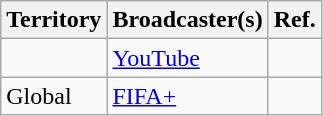<table class="wikitable sortable">
<tr>
<th>Territory</th>
<th>Broadcaster(s)</th>
<th>Ref.</th>
</tr>
<tr>
<td rowspan="2"></td>
<td><a href='#'>YouTube</a></td>
<td><sup></sup></td>
</tr>
<tr>
<td rowspan="2"><a href='#'>FIFA+</a></td>
<td rowspan="2"></td>
</tr>
<tr>
<td> Global</td>
</tr>
</table>
